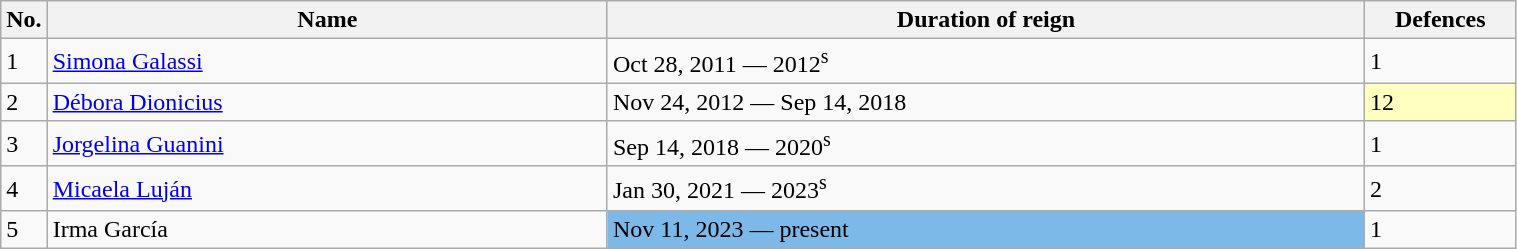<table class="wikitable" width=80%>
<tr>
<th width=3%>No.</th>
<th width=37%>Name</th>
<th width=50%>Duration of reign</th>
<th width=10%>Defences</th>
</tr>
<tr>
<td>1</td>
<td align=left> <a href='#'>Simona Galassi</a></td>
<td>Oct 28, 2011 — 2012<sup>s</sup></td>
<td>1</td>
</tr>
<tr>
<td>2</td>
<td align=left> <a href='#'>Débora Dionicius</a></td>
<td>Nov 24, 2012 — Sep 14, 2018</td>
<td style="background:#ffffbf;" width=5px>12</td>
</tr>
<tr>
<td>3</td>
<td align=left> <a href='#'>Jorgelina Guanini</a></td>
<td>Sep 14, 2018 — 2020<sup>s</sup></td>
<td>1</td>
</tr>
<tr>
<td>4</td>
<td align=left> <a href='#'>Micaela Luján</a></td>
<td>Jan 30, 2021 — 2023<sup>s</sup></td>
<td>2</td>
</tr>
<tr>
<td>5</td>
<td align=left> Irma García</td>
<td style="background:#7CB9E8;" width=5px>Nov 11, 2023 — present</td>
<td>1</td>
</tr>
</table>
